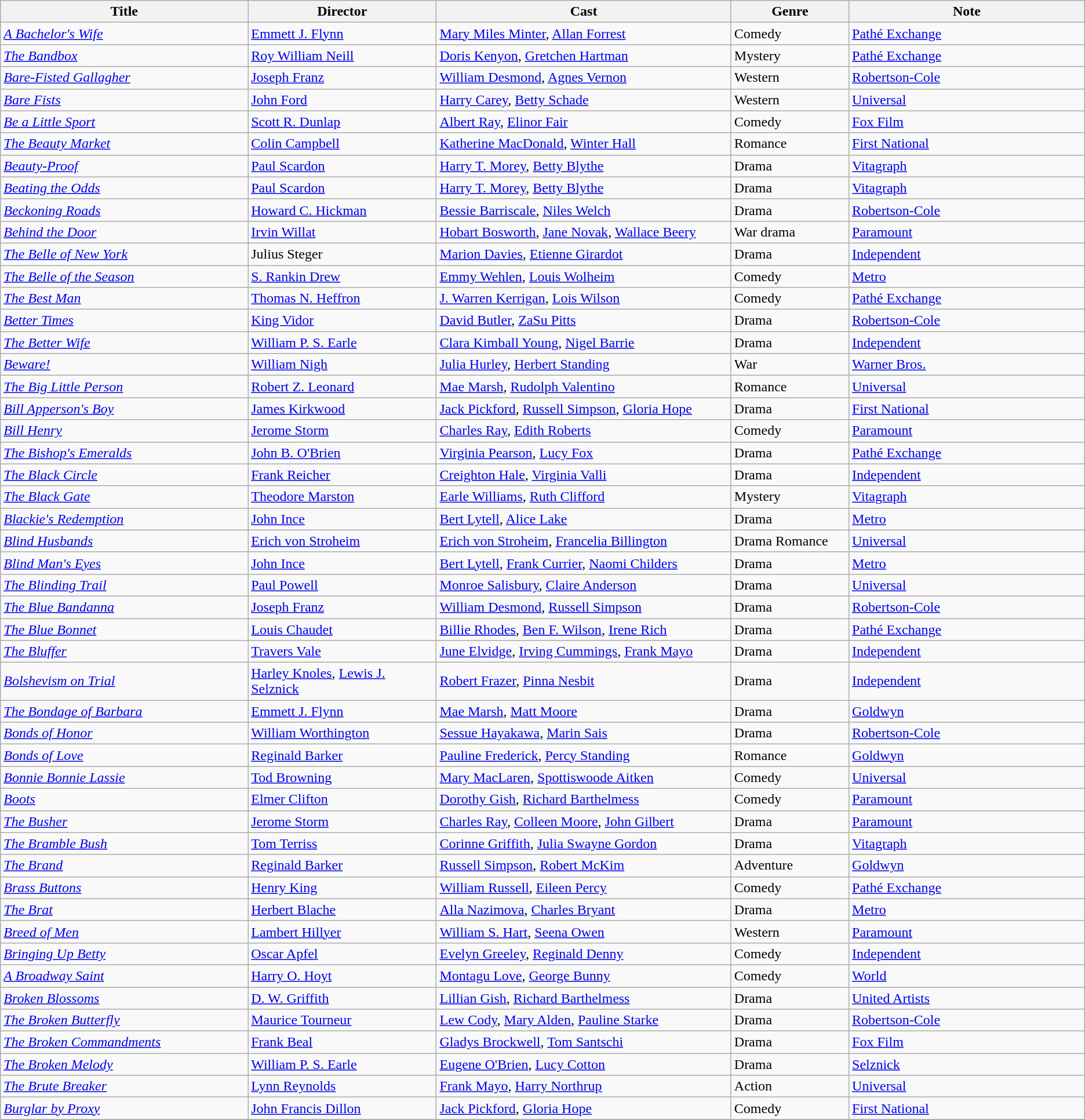<table class="wikitable">
<tr>
<th style="width:21%;">Title</th>
<th style="width:16%;">Director</th>
<th style="width:25%;">Cast</th>
<th style="width:10%;">Genre</th>
<th style="width:20%;">Note</th>
</tr>
<tr>
<td><em><a href='#'>A Bachelor's Wife</a></em></td>
<td><a href='#'>Emmett J. Flynn</a></td>
<td><a href='#'>Mary Miles Minter</a>, <a href='#'>Allan Forrest</a></td>
<td>Comedy</td>
<td><a href='#'>Pathé Exchange</a></td>
</tr>
<tr>
<td><em><a href='#'>The Bandbox</a></em></td>
<td><a href='#'>Roy William Neill</a></td>
<td><a href='#'>Doris Kenyon</a>, <a href='#'>Gretchen Hartman</a></td>
<td>Mystery</td>
<td><a href='#'>Pathé Exchange</a></td>
</tr>
<tr>
<td><em><a href='#'>Bare-Fisted Gallagher</a></em></td>
<td><a href='#'>Joseph Franz</a></td>
<td><a href='#'>William Desmond</a>, <a href='#'>Agnes Vernon</a></td>
<td>Western</td>
<td><a href='#'>Robertson-Cole</a></td>
</tr>
<tr>
<td><em><a href='#'>Bare Fists</a></em></td>
<td><a href='#'>John Ford</a></td>
<td><a href='#'>Harry Carey</a>, <a href='#'>Betty Schade</a></td>
<td>Western</td>
<td><a href='#'>Universal</a></td>
</tr>
<tr>
<td><em><a href='#'>Be a Little Sport</a></em></td>
<td><a href='#'>Scott R. Dunlap</a></td>
<td><a href='#'>Albert Ray</a>, <a href='#'>Elinor Fair</a></td>
<td>Comedy</td>
<td><a href='#'>Fox Film</a></td>
</tr>
<tr>
<td><em><a href='#'>The Beauty Market</a></em></td>
<td><a href='#'>Colin Campbell</a></td>
<td><a href='#'>Katherine MacDonald</a>, <a href='#'>Winter Hall</a></td>
<td>Romance</td>
<td><a href='#'>First National</a></td>
</tr>
<tr>
<td><em><a href='#'>Beauty-Proof</a></em></td>
<td><a href='#'>Paul Scardon</a></td>
<td><a href='#'>Harry T. Morey</a>, <a href='#'>Betty Blythe</a></td>
<td>Drama</td>
<td><a href='#'>Vitagraph</a></td>
</tr>
<tr>
<td><em><a href='#'>Beating the Odds</a></em></td>
<td><a href='#'>Paul Scardon</a></td>
<td><a href='#'>Harry T. Morey</a>, <a href='#'>Betty Blythe</a></td>
<td>Drama</td>
<td><a href='#'>Vitagraph</a></td>
</tr>
<tr>
<td><em><a href='#'>Beckoning Roads</a></em></td>
<td><a href='#'>Howard C. Hickman</a></td>
<td><a href='#'>Bessie Barriscale</a>, <a href='#'>Niles Welch</a></td>
<td>Drama</td>
<td><a href='#'>Robertson-Cole</a></td>
</tr>
<tr>
<td><em><a href='#'>Behind the Door</a></em></td>
<td><a href='#'>Irvin Willat</a></td>
<td><a href='#'>Hobart Bosworth</a>, <a href='#'>Jane Novak</a>, <a href='#'>Wallace Beery</a></td>
<td>War drama</td>
<td><a href='#'>Paramount</a></td>
</tr>
<tr>
<td><em><a href='#'>The Belle of New York</a></em></td>
<td>Julius Steger</td>
<td><a href='#'>Marion Davies</a>, <a href='#'>Etienne Girardot</a></td>
<td>Drama</td>
<td><a href='#'>Independent</a></td>
</tr>
<tr>
<td><em><a href='#'>The Belle of the Season</a></em></td>
<td><a href='#'>S. Rankin Drew</a></td>
<td><a href='#'>Emmy Wehlen</a>, <a href='#'>Louis Wolheim</a></td>
<td>Comedy</td>
<td><a href='#'>Metro</a></td>
</tr>
<tr>
<td><em><a href='#'>The Best Man</a></em></td>
<td><a href='#'>Thomas N. Heffron</a></td>
<td><a href='#'>J. Warren Kerrigan</a>, <a href='#'>Lois Wilson</a></td>
<td>Comedy</td>
<td><a href='#'>Pathé Exchange</a></td>
</tr>
<tr>
<td><em><a href='#'>Better Times</a></em></td>
<td><a href='#'>King Vidor</a></td>
<td><a href='#'>David Butler</a>, <a href='#'>ZaSu Pitts</a></td>
<td>Drama</td>
<td><a href='#'>Robertson-Cole</a></td>
</tr>
<tr>
<td><em><a href='#'>The Better Wife</a></em></td>
<td><a href='#'>William P. S. Earle</a></td>
<td><a href='#'>Clara Kimball Young</a>, <a href='#'>Nigel Barrie</a></td>
<td>Drama</td>
<td><a href='#'>Independent</a></td>
</tr>
<tr>
<td><em><a href='#'>Beware!</a></em></td>
<td><a href='#'>William Nigh</a></td>
<td><a href='#'>Julia Hurley</a>, <a href='#'>Herbert Standing</a></td>
<td>War</td>
<td><a href='#'>Warner Bros.</a></td>
</tr>
<tr>
<td><em><a href='#'>The Big Little Person</a></em></td>
<td><a href='#'>Robert Z. Leonard</a></td>
<td><a href='#'>Mae Marsh</a>, <a href='#'>Rudolph Valentino</a></td>
<td>Romance</td>
<td><a href='#'>Universal</a></td>
</tr>
<tr>
<td><em><a href='#'>Bill Apperson's Boy</a></em></td>
<td><a href='#'>James Kirkwood</a></td>
<td><a href='#'>Jack Pickford</a>, <a href='#'>Russell Simpson</a>, <a href='#'>Gloria Hope</a></td>
<td>Drama</td>
<td><a href='#'>First National</a></td>
</tr>
<tr>
<td><em><a href='#'>Bill Henry</a></em></td>
<td><a href='#'>Jerome Storm</a></td>
<td><a href='#'>Charles Ray</a>, <a href='#'>Edith Roberts</a></td>
<td>Comedy</td>
<td><a href='#'>Paramount</a></td>
</tr>
<tr>
<td><em><a href='#'>The Bishop's Emeralds</a></em></td>
<td><a href='#'>John B. O'Brien</a></td>
<td><a href='#'>Virginia Pearson</a>, <a href='#'>Lucy Fox</a></td>
<td>Drama</td>
<td><a href='#'>Pathé Exchange</a></td>
</tr>
<tr>
<td><em><a href='#'>The Black Circle</a></em></td>
<td><a href='#'>Frank Reicher</a></td>
<td><a href='#'>Creighton Hale</a>, <a href='#'>Virginia Valli</a></td>
<td>Drama</td>
<td><a href='#'>Independent</a></td>
</tr>
<tr>
<td><em><a href='#'>The Black Gate</a></em></td>
<td><a href='#'>Theodore Marston</a></td>
<td><a href='#'>Earle Williams</a>, <a href='#'>Ruth Clifford</a></td>
<td>Mystery</td>
<td><a href='#'>Vitagraph</a></td>
</tr>
<tr>
<td><em><a href='#'>Blackie's Redemption</a></em></td>
<td><a href='#'>John Ince</a></td>
<td><a href='#'>Bert Lytell</a>, <a href='#'>Alice Lake</a></td>
<td>Drama</td>
<td><a href='#'>Metro</a></td>
</tr>
<tr>
<td><em><a href='#'>Blind Husbands</a></em></td>
<td><a href='#'>Erich von Stroheim</a></td>
<td><a href='#'>Erich von Stroheim</a>, <a href='#'>Francelia Billington</a></td>
<td>Drama Romance</td>
<td><a href='#'>Universal</a></td>
</tr>
<tr>
<td><em><a href='#'>Blind Man's Eyes</a></em></td>
<td><a href='#'>John Ince</a></td>
<td><a href='#'>Bert Lytell</a>, <a href='#'>Frank Currier</a>, <a href='#'>Naomi Childers</a></td>
<td>Drama</td>
<td><a href='#'>Metro</a></td>
</tr>
<tr>
<td><em><a href='#'>The Blinding Trail</a></em></td>
<td><a href='#'>Paul Powell</a></td>
<td><a href='#'>Monroe Salisbury</a>, <a href='#'>Claire Anderson</a></td>
<td>Drama</td>
<td><a href='#'>Universal</a></td>
</tr>
<tr>
<td><em><a href='#'>The Blue Bandanna</a></em></td>
<td><a href='#'>Joseph Franz</a></td>
<td><a href='#'>William Desmond</a>, <a href='#'>Russell Simpson</a></td>
<td>Drama</td>
<td><a href='#'>Robertson-Cole</a></td>
</tr>
<tr>
<td><em><a href='#'>The Blue Bonnet</a></em></td>
<td><a href='#'>Louis Chaudet</a></td>
<td><a href='#'>Billie Rhodes</a>, <a href='#'>Ben F. Wilson</a>, <a href='#'>Irene Rich</a></td>
<td>Drama</td>
<td><a href='#'>Pathé Exchange</a></td>
</tr>
<tr>
<td><em><a href='#'>The Bluffer</a></em></td>
<td><a href='#'>Travers Vale</a></td>
<td><a href='#'>June Elvidge</a>, <a href='#'>Irving Cummings</a>, <a href='#'>Frank Mayo</a></td>
<td>Drama</td>
<td><a href='#'>Independent</a></td>
</tr>
<tr>
<td><em><a href='#'>Bolshevism on Trial</a></em></td>
<td><a href='#'>Harley Knoles</a>, <a href='#'>Lewis J. Selznick</a></td>
<td><a href='#'>Robert Frazer</a>, <a href='#'>Pinna Nesbit</a></td>
<td>Drama</td>
<td><a href='#'>Independent</a></td>
</tr>
<tr>
<td><em><a href='#'>The Bondage of Barbara</a></em></td>
<td><a href='#'>Emmett J. Flynn</a></td>
<td><a href='#'>Mae Marsh</a>, <a href='#'>Matt Moore</a></td>
<td>Drama</td>
<td><a href='#'>Goldwyn</a></td>
</tr>
<tr>
<td><em><a href='#'>Bonds of Honor</a></em></td>
<td><a href='#'>William Worthington</a></td>
<td><a href='#'>Sessue Hayakawa</a>, <a href='#'>Marin Sais</a></td>
<td>Drama</td>
<td><a href='#'>Robertson-Cole</a></td>
</tr>
<tr>
<td><em><a href='#'>Bonds of Love</a></em></td>
<td><a href='#'>Reginald Barker</a></td>
<td><a href='#'>Pauline Frederick</a>, <a href='#'>Percy Standing</a></td>
<td>Romance</td>
<td><a href='#'>Goldwyn</a></td>
</tr>
<tr>
<td><em><a href='#'>Bonnie Bonnie Lassie</a></em></td>
<td><a href='#'>Tod Browning</a></td>
<td><a href='#'>Mary MacLaren</a>, <a href='#'>Spottiswoode Aitken</a></td>
<td>Comedy</td>
<td><a href='#'>Universal</a></td>
</tr>
<tr>
<td><em><a href='#'>Boots</a></em></td>
<td><a href='#'>Elmer Clifton</a></td>
<td><a href='#'>Dorothy Gish</a>, <a href='#'>Richard Barthelmess</a></td>
<td>Comedy</td>
<td><a href='#'>Paramount</a></td>
</tr>
<tr>
<td><em><a href='#'>The Busher</a></em></td>
<td><a href='#'>Jerome Storm</a></td>
<td><a href='#'>Charles Ray</a>, <a href='#'>Colleen Moore</a>, <a href='#'>John Gilbert</a></td>
<td>Drama</td>
<td><a href='#'>Paramount</a></td>
</tr>
<tr>
<td><em><a href='#'>The Bramble Bush</a></em></td>
<td><a href='#'>Tom Terriss</a></td>
<td><a href='#'>Corinne Griffith</a>, <a href='#'>Julia Swayne Gordon</a></td>
<td>Drama</td>
<td><a href='#'>Vitagraph</a></td>
</tr>
<tr>
<td><em><a href='#'>The Brand</a></em></td>
<td><a href='#'>Reginald Barker</a></td>
<td><a href='#'>Russell Simpson</a>, <a href='#'>Robert McKim</a></td>
<td>Adventure</td>
<td><a href='#'>Goldwyn</a></td>
</tr>
<tr>
<td><em><a href='#'>Brass Buttons</a></em></td>
<td><a href='#'>Henry King</a></td>
<td><a href='#'>William Russell</a>, <a href='#'>Eileen Percy</a></td>
<td>Comedy</td>
<td><a href='#'>Pathé Exchange</a></td>
</tr>
<tr>
<td><em><a href='#'>The Brat</a></em></td>
<td><a href='#'>Herbert Blache</a></td>
<td><a href='#'>Alla Nazimova</a>, <a href='#'>Charles Bryant</a></td>
<td>Drama</td>
<td><a href='#'>Metro</a></td>
</tr>
<tr>
<td><em><a href='#'>Breed of Men</a></em></td>
<td><a href='#'>Lambert Hillyer</a></td>
<td><a href='#'>William S. Hart</a>, <a href='#'>Seena Owen</a></td>
<td>Western</td>
<td><a href='#'>Paramount</a></td>
</tr>
<tr>
<td><em><a href='#'>Bringing Up Betty</a></em></td>
<td><a href='#'>Oscar Apfel</a></td>
<td><a href='#'>Evelyn Greeley</a>, <a href='#'>Reginald Denny</a></td>
<td>Comedy</td>
<td><a href='#'>Independent</a></td>
</tr>
<tr>
<td><em><a href='#'>A Broadway Saint</a></em></td>
<td><a href='#'>Harry O. Hoyt</a></td>
<td><a href='#'>Montagu Love</a>, <a href='#'>George Bunny</a></td>
<td>Comedy</td>
<td><a href='#'>World</a></td>
</tr>
<tr>
<td><em><a href='#'>Broken Blossoms</a></em></td>
<td><a href='#'>D. W. Griffith</a></td>
<td><a href='#'>Lillian Gish</a>, <a href='#'>Richard Barthelmess</a></td>
<td>Drama</td>
<td><a href='#'>United Artists</a></td>
</tr>
<tr>
<td><em><a href='#'>The Broken Butterfly</a></em></td>
<td><a href='#'>Maurice Tourneur</a></td>
<td><a href='#'>Lew Cody</a>, <a href='#'>Mary Alden</a>, <a href='#'>Pauline Starke</a></td>
<td>Drama</td>
<td><a href='#'>Robertson-Cole</a></td>
</tr>
<tr>
<td><em><a href='#'>The Broken Commandments</a></em></td>
<td><a href='#'>Frank Beal</a></td>
<td><a href='#'>Gladys Brockwell</a>, <a href='#'>Tom Santschi</a></td>
<td>Drama</td>
<td><a href='#'>Fox Film</a></td>
</tr>
<tr>
<td><em><a href='#'>The Broken Melody</a></em></td>
<td><a href='#'>William P. S. Earle</a></td>
<td><a href='#'>Eugene O'Brien</a>, <a href='#'>Lucy Cotton</a></td>
<td>Drama</td>
<td><a href='#'>Selznick</a></td>
</tr>
<tr>
<td><em><a href='#'>The Brute Breaker</a></em></td>
<td><a href='#'>Lynn Reynolds</a></td>
<td><a href='#'>Frank Mayo</a>, <a href='#'>Harry Northrup</a></td>
<td>Action</td>
<td><a href='#'>Universal</a></td>
</tr>
<tr>
<td><em><a href='#'>Burglar by Proxy</a></em></td>
<td><a href='#'>John Francis Dillon</a></td>
<td><a href='#'>Jack Pickford</a>, <a href='#'>Gloria Hope</a></td>
<td>Comedy</td>
<td><a href='#'>First National</a></td>
</tr>
<tr>
</tr>
</table>
